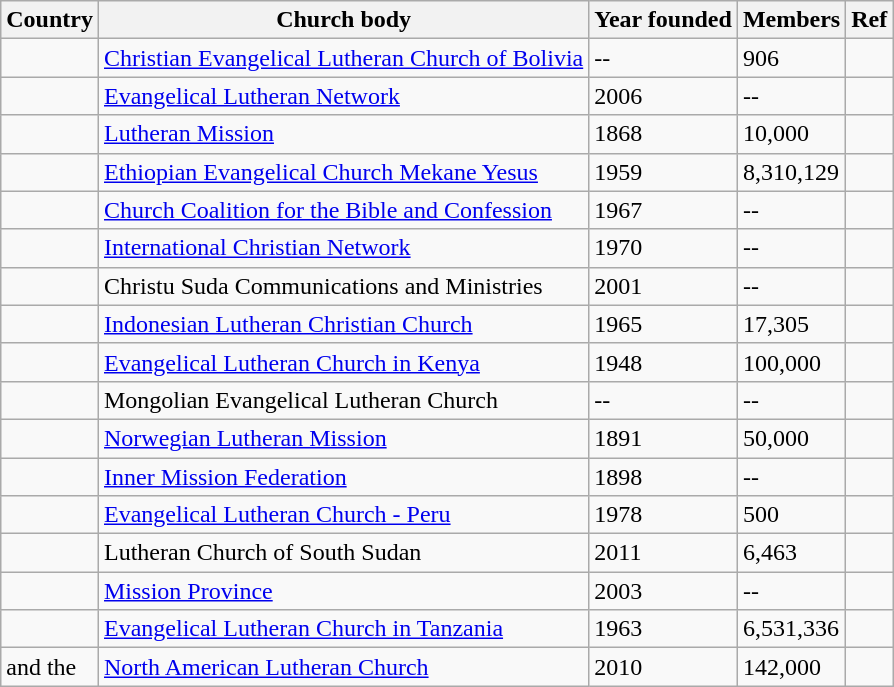<table class="wikitable sortable">
<tr>
<th>Country</th>
<th>Church body</th>
<th>Year founded</th>
<th data-sort-type=number>Members</th>
<th class="unsortable">Ref</th>
</tr>
<tr>
<td></td>
<td><a href='#'>Christian Evangelical Lutheran Church of Bolivia</a></td>
<td>--</td>
<td>906</td>
<td></td>
</tr>
<tr>
<td></td>
<td><a href='#'>Evangelical Lutheran Network</a></td>
<td>2006</td>
<td>--</td>
<td></td>
</tr>
<tr>
<td></td>
<td><a href='#'>Lutheran Mission</a></td>
<td>1868</td>
<td>10,000</td>
<td></td>
</tr>
<tr>
<td></td>
<td><a href='#'>Ethiopian Evangelical Church Mekane Yesus</a></td>
<td>1959</td>
<td>8,310,129</td>
<td></td>
</tr>
<tr>
<td></td>
<td><a href='#'>Church Coalition for the Bible and Confession</a></td>
<td>1967</td>
<td>--</td>
<td></td>
</tr>
<tr>
<td></td>
<td><a href='#'>International Christian Network</a></td>
<td>1970</td>
<td>--</td>
<td></td>
</tr>
<tr>
<td></td>
<td>Christu Suda Communications and Ministries</td>
<td>2001</td>
<td>--</td>
<td></td>
</tr>
<tr>
<td></td>
<td><a href='#'>Indonesian Lutheran Christian Church</a></td>
<td>1965</td>
<td>17,305</td>
<td></td>
</tr>
<tr>
<td></td>
<td><a href='#'>Evangelical Lutheran Church in Kenya</a></td>
<td>1948</td>
<td>100,000</td>
<td></td>
</tr>
<tr>
<td></td>
<td>Mongolian Evangelical Lutheran Church</td>
<td>--</td>
<td>--</td>
<td></td>
</tr>
<tr>
<td></td>
<td><a href='#'>Norwegian Lutheran Mission</a></td>
<td>1891</td>
<td>50,000</td>
<td></td>
</tr>
<tr>
<td></td>
<td><a href='#'>Inner Mission Federation</a></td>
<td>1898</td>
<td>--</td>
<td></td>
</tr>
<tr>
<td></td>
<td><a href='#'>Evangelical Lutheran Church - Peru</a></td>
<td>1978</td>
<td>500</td>
<td></td>
</tr>
<tr>
<td></td>
<td>Lutheran Church of South Sudan</td>
<td>2011</td>
<td>6,463</td>
<td></td>
</tr>
<tr>
<td></td>
<td><a href='#'>Mission Province</a></td>
<td>2003</td>
<td>--</td>
<td></td>
</tr>
<tr>
<td></td>
<td><a href='#'>Evangelical Lutheran Church in Tanzania</a></td>
<td>1963</td>
<td>6,531,336</td>
<td></td>
</tr>
<tr>
<td> and the </td>
<td><a href='#'>North American Lutheran Church</a></td>
<td>2010</td>
<td>142,000</td>
<td></td>
</tr>
</table>
